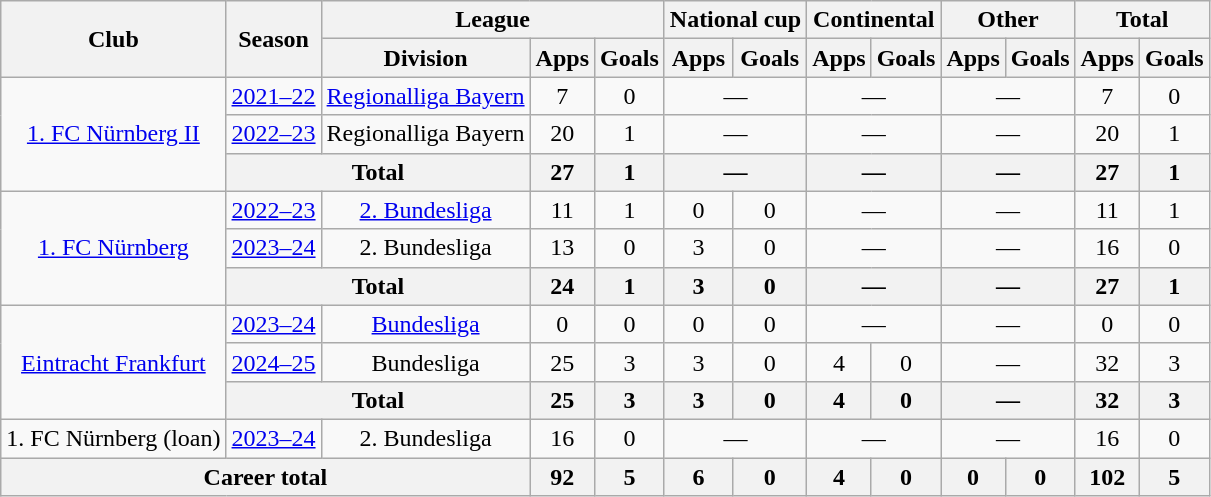<table class="wikitable" style="text-align:center">
<tr>
<th rowspan="2">Club</th>
<th rowspan="2">Season</th>
<th colspan="3">League</th>
<th colspan="2">National cup</th>
<th colspan="2">Continental</th>
<th colspan="2">Other</th>
<th colspan="2">Total</th>
</tr>
<tr>
<th>Division</th>
<th>Apps</th>
<th>Goals</th>
<th>Apps</th>
<th>Goals</th>
<th>Apps</th>
<th>Goals</th>
<th>Apps</th>
<th>Goals</th>
<th>Apps</th>
<th>Goals</th>
</tr>
<tr>
<td rowspan="3"><a href='#'>1. FC Nürnberg II</a></td>
<td><a href='#'>2021–22</a></td>
<td><a href='#'>Regionalliga Bayern</a></td>
<td>7</td>
<td>0</td>
<td colspan="2">—</td>
<td colspan="2">—</td>
<td colspan="2">—</td>
<td>7</td>
<td>0</td>
</tr>
<tr>
<td><a href='#'>2022–23</a></td>
<td>Regionalliga Bayern</td>
<td>20</td>
<td>1</td>
<td colspan="2">—</td>
<td colspan="2">—</td>
<td colspan="2">—</td>
<td>20</td>
<td>1</td>
</tr>
<tr>
<th colspan="2">Total</th>
<th>27</th>
<th>1</th>
<th colspan="2">—</th>
<th colspan="2">—</th>
<th colspan="2">—</th>
<th>27</th>
<th>1</th>
</tr>
<tr>
<td rowspan="3"><a href='#'>1. FC Nürnberg</a></td>
<td><a href='#'>2022–23</a></td>
<td><a href='#'>2. Bundesliga</a></td>
<td>11</td>
<td>1</td>
<td>0</td>
<td>0</td>
<td colspan="2">—</td>
<td colspan="2">—</td>
<td>11</td>
<td>1</td>
</tr>
<tr>
<td><a href='#'>2023–24</a></td>
<td>2. Bundesliga</td>
<td>13</td>
<td>0</td>
<td>3</td>
<td>0</td>
<td colspan="2">—</td>
<td colspan="2">—</td>
<td>16</td>
<td>0</td>
</tr>
<tr>
<th colspan="2">Total</th>
<th>24</th>
<th>1</th>
<th>3</th>
<th>0</th>
<th colspan="2">—</th>
<th colspan="2">—</th>
<th>27</th>
<th>1</th>
</tr>
<tr>
<td rowspan="3"><a href='#'>Eintracht Frankfurt</a></td>
<td><a href='#'>2023–24</a></td>
<td><a href='#'>Bundesliga</a></td>
<td>0</td>
<td>0</td>
<td>0</td>
<td>0</td>
<td colspan="2">—</td>
<td colspan="2">—</td>
<td>0</td>
<td>0</td>
</tr>
<tr>
<td><a href='#'>2024–25</a></td>
<td>Bundesliga</td>
<td>25</td>
<td>3</td>
<td>3</td>
<td>0</td>
<td>4</td>
<td>0</td>
<td colspan="2">—</td>
<td>32</td>
<td>3</td>
</tr>
<tr>
<th colspan="2">Total</th>
<th>25</th>
<th>3</th>
<th>3</th>
<th>0</th>
<th>4</th>
<th>0</th>
<th colspan="2">—</th>
<th>32</th>
<th>3</th>
</tr>
<tr>
<td>1. FC Nürnberg (loan)</td>
<td><a href='#'>2023–24</a></td>
<td>2. Bundesliga</td>
<td>16</td>
<td>0</td>
<td colspan="2">—</td>
<td colspan="2">—</td>
<td colspan="2">—</td>
<td>16</td>
<td>0</td>
</tr>
<tr>
<th colspan="3">Career total</th>
<th>92</th>
<th>5</th>
<th>6</th>
<th>0</th>
<th>4</th>
<th>0</th>
<th>0</th>
<th>0</th>
<th>102</th>
<th>5</th>
</tr>
</table>
